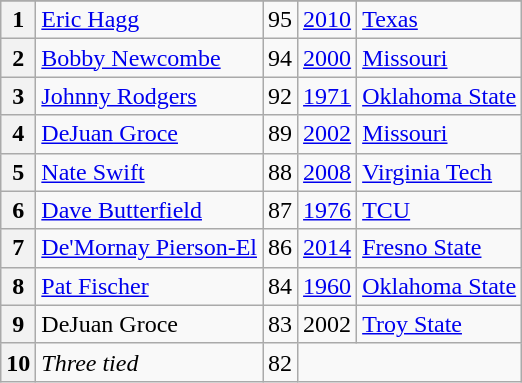<table class=wikitable>
<tr>
</tr>
<tr>
<th>1</th>
<td><a href='#'>Eric Hagg</a></td>
<td>95</td>
<td><a href='#'>2010</a></td>
<td><a href='#'>Texas</a></td>
</tr>
<tr>
<th>2</th>
<td><a href='#'>Bobby Newcombe</a></td>
<td>94</td>
<td><a href='#'>2000</a></td>
<td><a href='#'>Missouri</a></td>
</tr>
<tr>
<th>3</th>
<td><a href='#'>Johnny Rodgers</a></td>
<td>92</td>
<td><a href='#'>1971</a></td>
<td><a href='#'>Oklahoma State</a></td>
</tr>
<tr>
<th>4</th>
<td><a href='#'>DeJuan Groce</a></td>
<td>89</td>
<td><a href='#'>2002</a></td>
<td><a href='#'>Missouri</a></td>
</tr>
<tr>
<th>5</th>
<td><a href='#'>Nate Swift</a></td>
<td>88</td>
<td><a href='#'>2008</a></td>
<td><a href='#'>Virginia Tech</a></td>
</tr>
<tr>
<th>6</th>
<td><a href='#'>Dave Butterfield</a></td>
<td>87</td>
<td><a href='#'>1976</a></td>
<td><a href='#'>TCU</a></td>
</tr>
<tr>
<th>7</th>
<td><a href='#'>De'Mornay Pierson-El</a></td>
<td>86</td>
<td><a href='#'>2014</a></td>
<td><a href='#'>Fresno State</a></td>
</tr>
<tr>
<th>8</th>
<td><a href='#'>Pat Fischer</a></td>
<td>84</td>
<td><a href='#'>1960</a></td>
<td><a href='#'>Oklahoma State</a></td>
</tr>
<tr>
<th>9</th>
<td>DeJuan Groce</td>
<td>83</td>
<td>2002</td>
<td><a href='#'>Troy State</a></td>
</tr>
<tr>
<th>10</th>
<td><em>Three tied</em></td>
<td>82</td>
<td colspan=2></td>
</tr>
</table>
